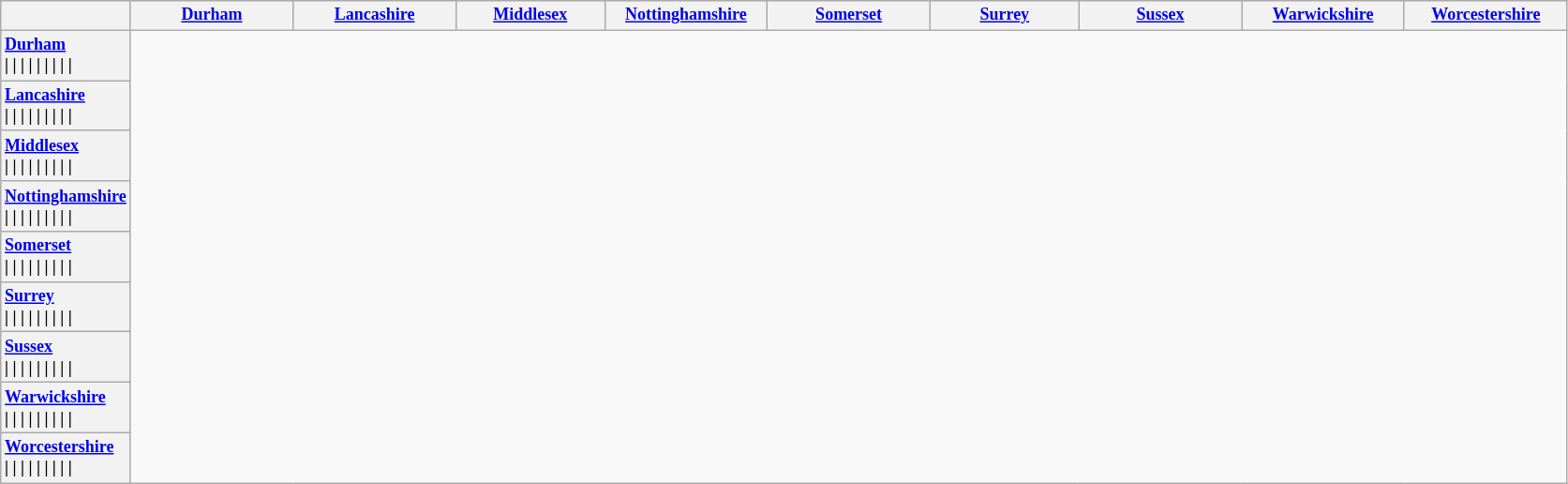<table class="wikitable" style="font-size: 75%; text-align:left;">
<tr>
<th style="width:50px; text-align:center;"></th>
<th width=110><a href='#'>Durham</a></th>
<th width=110><a href='#'>Lancashire</a></th>
<th width=100><a href='#'>Middlesex</a></th>
<th width=110><a href='#'>Nottinghamshire</a></th>
<th width=110><a href='#'>Somerset</a></th>
<th width=100><a href='#'>Surrey</a></th>
<th width=110><a href='#'>Sussex</a></th>
<th width=110><a href='#'>Warwickshire</a></th>
<th width=110><a href='#'>Worcestershire</a></th>
</tr>
<tr>
<th style="text-align:left; border-left:none"><a href='#'>Durham</a><br> | 
 | 
 | 
 | 
 | 
 | 
 | 
 | 
 | </th>
</tr>
<tr>
<th style="text-align:left; border-left:none"><a href='#'>Lancashire</a><br> | 
 | 
 | 
 | 
 | 
 | 
 | 
 | 
 | </th>
</tr>
<tr>
<th style="text-align:left; border-left:none"><a href='#'>Middlesex</a><br> | 
 | 
 | 
 | 
 | 
 | 
 | 
 | 
 | </th>
</tr>
<tr>
<th style="text-align:left; border-left:none"><a href='#'>Nottinghamshire</a><br> | 
 | 
 | 
 | 
 | 
 | 
 | 
 | 
 | </th>
</tr>
<tr>
<th style="text-align:left; border-left:none"><a href='#'>Somerset</a><br> | 
 | 
 | 
 | 
 | 
 | 
 | 
 | 
 | </th>
</tr>
<tr>
<th style="text-align:left; border-left:none"><a href='#'>Surrey</a><br> | 
 | 
 | 
 | 
 | 
 | 
 | 
 | 
 | </th>
</tr>
<tr>
<th style="text-align:left; border-left:none"><a href='#'>Sussex</a><br> | 
 | 
 | 
 | 
 | 
 | 
 | 
 | 
 | </th>
</tr>
<tr>
<th style="text-align:left; border-left:none"><a href='#'>Warwickshire</a><br> | 
 | 
 | 
 | 
 | 
 | 
 | 
 | 
 | </th>
</tr>
<tr>
<th style="text-align:left; border-left:none"><a href='#'>Worcestershire</a><br> | 
 | 
 | 
 | 
 | 
 | 
 | 
 | 
 | </th>
</tr>
</table>
